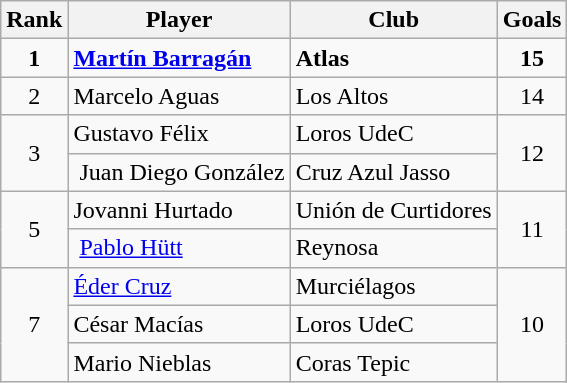<table class="wikitable">
<tr>
<th>Rank</th>
<th>Player</th>
<th>Club</th>
<th>Goals</th>
</tr>
<tr>
<td align=center rowspan=1><strong>1</strong></td>
<td> <strong><a href='#'>Martín Barragán</a></strong></td>
<td><strong>Atlas</strong></td>
<td align=center rowspan=1><strong>15</strong></td>
</tr>
<tr>
<td align=center rowspan=1>2</td>
<td> Marcelo Aguas</td>
<td>Los Altos</td>
<td align=center rowspan=1>14</td>
</tr>
<tr>
<td align=center rowspan=2>3</td>
<td> Gustavo Félix</td>
<td>Loros UdeC</td>
<td align=center rowspan=2>12</td>
</tr>
<tr>
<td> Juan Diego González</td>
<td>Cruz Azul Jasso</td>
</tr>
<tr>
<td align=center rowspan=2>5</td>
<td> Jovanni Hurtado</td>
<td>Unión de Curtidores</td>
<td align=center rowspan=2>11</td>
</tr>
<tr>
<td> <a href='#'>Pablo Hütt</a></td>
<td>Reynosa</td>
</tr>
<tr>
<td align=center rowspan=3>7</td>
<td> <a href='#'>Éder Cruz</a></td>
<td>Murciélagos</td>
<td align=center rowspan=3>10</td>
</tr>
<tr>
<td> César Macías</td>
<td>Loros UdeC</td>
</tr>
<tr>
<td> Mario Nieblas</td>
<td>Coras Tepic</td>
</tr>
</table>
